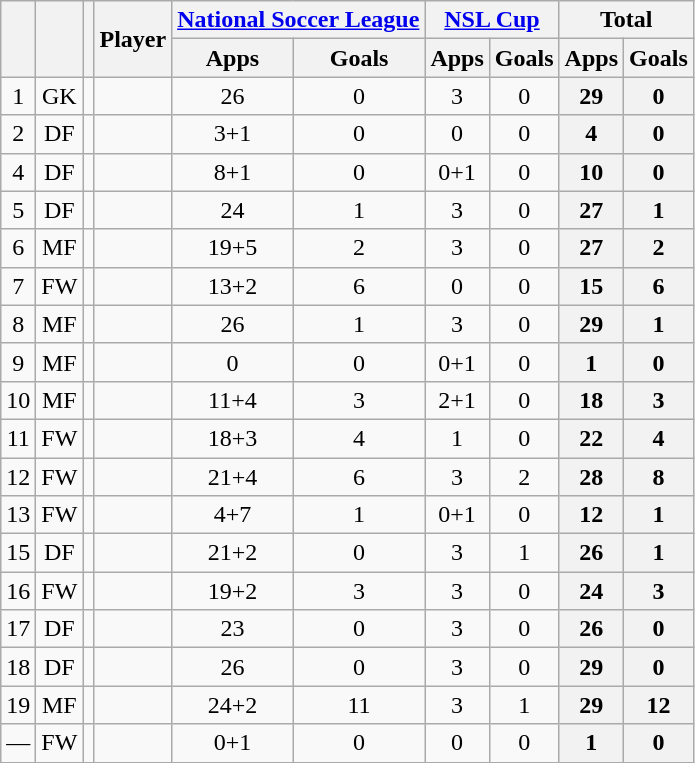<table class="wikitable sortable" style="text-align:center">
<tr>
<th rowspan="2"></th>
<th rowspan="2"></th>
<th rowspan="2"></th>
<th rowspan="2">Player</th>
<th colspan="2"><a href='#'>National Soccer League</a></th>
<th colspan="2"><a href='#'>NSL Cup</a></th>
<th colspan="2">Total</th>
</tr>
<tr>
<th>Apps</th>
<th>Goals</th>
<th>Apps</th>
<th>Goals</th>
<th>Apps</th>
<th>Goals</th>
</tr>
<tr>
<td>1</td>
<td>GK</td>
<td></td>
<td align="left"><br></td>
<td>26</td>
<td>0<br></td>
<td>3</td>
<td>0<br></td>
<th>29</th>
<th>0</th>
</tr>
<tr>
<td>2</td>
<td>DF</td>
<td></td>
<td align="left"><br></td>
<td>3+1</td>
<td>0<br></td>
<td>0</td>
<td>0<br></td>
<th>4</th>
<th>0</th>
</tr>
<tr>
<td>4</td>
<td>DF</td>
<td></td>
<td align="left"><br></td>
<td>8+1</td>
<td>0<br></td>
<td>0+1</td>
<td>0<br></td>
<th>10</th>
<th>0</th>
</tr>
<tr>
<td>5</td>
<td>DF</td>
<td></td>
<td align="left"><br></td>
<td>24</td>
<td>1<br></td>
<td>3</td>
<td>0<br></td>
<th>27</th>
<th>1</th>
</tr>
<tr>
<td>6</td>
<td>MF</td>
<td></td>
<td align="left"><br></td>
<td>19+5</td>
<td>2<br></td>
<td>3</td>
<td>0<br></td>
<th>27</th>
<th>2</th>
</tr>
<tr>
<td>7</td>
<td>FW</td>
<td></td>
<td align="left"><br></td>
<td>13+2</td>
<td>6<br></td>
<td>0</td>
<td>0<br></td>
<th>15</th>
<th>6</th>
</tr>
<tr>
<td>8</td>
<td>MF</td>
<td></td>
<td align="left"><br></td>
<td>26</td>
<td>1<br></td>
<td>3</td>
<td>0<br></td>
<th>29</th>
<th>1</th>
</tr>
<tr>
<td>9</td>
<td>MF</td>
<td></td>
<td align="left"><br></td>
<td>0</td>
<td>0<br></td>
<td>0+1</td>
<td>0<br></td>
<th>1</th>
<th>0</th>
</tr>
<tr>
<td>10</td>
<td>MF</td>
<td></td>
<td align="left"><br></td>
<td>11+4</td>
<td>3<br></td>
<td>2+1</td>
<td>0<br></td>
<th>18</th>
<th>3</th>
</tr>
<tr>
<td>11</td>
<td>FW</td>
<td></td>
<td align="left"><br></td>
<td>18+3</td>
<td>4<br></td>
<td>1</td>
<td>0<br></td>
<th>22</th>
<th>4</th>
</tr>
<tr>
<td>12</td>
<td>FW</td>
<td></td>
<td align="left"><br></td>
<td>21+4</td>
<td>6<br></td>
<td>3</td>
<td>2<br></td>
<th>28</th>
<th>8</th>
</tr>
<tr>
<td>13</td>
<td>FW</td>
<td></td>
<td align="left"><br></td>
<td>4+7</td>
<td>1<br></td>
<td>0+1</td>
<td>0<br></td>
<th>12</th>
<th>1</th>
</tr>
<tr>
<td>15</td>
<td>DF</td>
<td></td>
<td align="left"><br></td>
<td>21+2</td>
<td>0<br></td>
<td>3</td>
<td>1<br></td>
<th>26</th>
<th>1</th>
</tr>
<tr>
<td>16</td>
<td>FW</td>
<td></td>
<td align="left"><br></td>
<td>19+2</td>
<td>3<br></td>
<td>3</td>
<td>0<br></td>
<th>24</th>
<th>3</th>
</tr>
<tr>
<td>17</td>
<td>DF</td>
<td></td>
<td align="left"><br></td>
<td>23</td>
<td>0<br></td>
<td>3</td>
<td>0<br></td>
<th>26</th>
<th>0</th>
</tr>
<tr>
<td>18</td>
<td>DF</td>
<td></td>
<td align="left"><br></td>
<td>26</td>
<td>0<br></td>
<td>3</td>
<td>0<br></td>
<th>29</th>
<th>0</th>
</tr>
<tr>
<td>19</td>
<td>MF</td>
<td></td>
<td align="left"><br></td>
<td>24+2</td>
<td>11<br></td>
<td>3</td>
<td>1<br></td>
<th>29</th>
<th>12</th>
</tr>
<tr>
<td>—</td>
<td>FW</td>
<td></td>
<td align="left"><br></td>
<td>0+1</td>
<td>0<br></td>
<td>0</td>
<td>0<br></td>
<th>1</th>
<th>0</th>
</tr>
</table>
